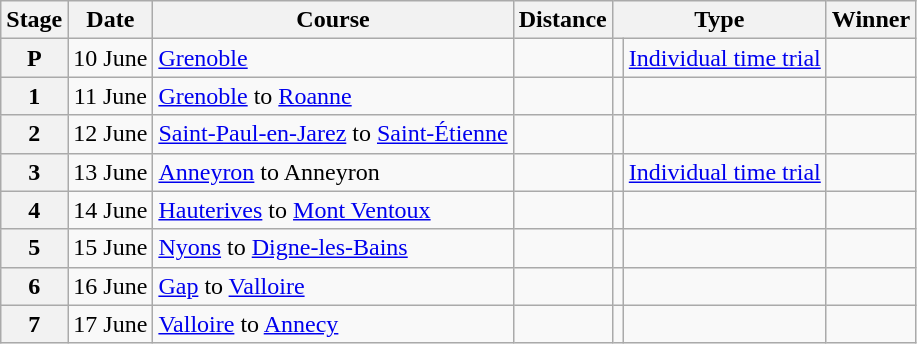<table class="wikitable">
<tr>
<th>Stage</th>
<th>Date</th>
<th>Course</th>
<th>Distance</th>
<th scope="col" colspan="2">Type</th>
<th>Winner</th>
</tr>
<tr>
<th scope="row" style="text-align:center;">P</th>
<td style="text-align:center;">10 June</td>
<td><a href='#'>Grenoble</a></td>
<td style="text-align:center;"></td>
<td></td>
<td><a href='#'>Individual time trial</a></td>
<td></td>
</tr>
<tr>
<th scope="row" style="text-align:center;">1</th>
<td style="text-align:center;">11 June</td>
<td><a href='#'>Grenoble</a> to <a href='#'>Roanne</a></td>
<td style="text-align:center;"></td>
<td></td>
<td></td>
<td></td>
</tr>
<tr>
<th scope="row" style="text-align:center;">2</th>
<td style="text-align:center;">12 June</td>
<td><a href='#'>Saint-Paul-en-Jarez</a> to <a href='#'>Saint-Étienne</a></td>
<td style="text-align:center;"></td>
<td></td>
<td></td>
<td></td>
</tr>
<tr>
<th scope="row" style="text-align:center;">3</th>
<td style="text-align:center;">13 June</td>
<td><a href='#'>Anneyron</a> to Anneyron</td>
<td style="text-align:center;"></td>
<td></td>
<td><a href='#'>Individual time trial</a></td>
<td></td>
</tr>
<tr>
<th scope="row" style="text-align:center;">4</th>
<td style="text-align:center;">14 June</td>
<td><a href='#'>Hauterives</a> to <a href='#'>Mont Ventoux</a></td>
<td style="text-align:center;"></td>
<td></td>
<td></td>
<td></td>
</tr>
<tr>
<th scope="row" style="text-align:center;">5</th>
<td style="text-align:center;">15 June</td>
<td><a href='#'>Nyons</a> to <a href='#'>Digne-les-Bains</a></td>
<td style="text-align:center;"></td>
<td></td>
<td></td>
<td></td>
</tr>
<tr>
<th scope="row" style="text-align:center;">6</th>
<td style="text-align:center;">16 June</td>
<td><a href='#'>Gap</a> to <a href='#'>Valloire</a></td>
<td style="text-align:center;"></td>
<td></td>
<td></td>
<td></td>
</tr>
<tr>
<th scope="row" style="text-align:center;">7</th>
<td style="text-align:center;">17 June</td>
<td><a href='#'>Valloire</a> to <a href='#'>Annecy</a></td>
<td style="text-align:center;"></td>
<td></td>
<td></td>
<td></td>
</tr>
</table>
